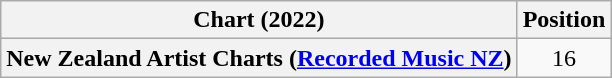<table class="wikitable sortable plainrowheaders" style="text-align:center">
<tr>
<th scope="col">Chart (2022)</th>
<th scope="col">Position</th>
</tr>
<tr>
<th scope="row">New Zealand Artist Charts (<a href='#'>Recorded Music NZ</a>)</th>
<td>16</td>
</tr>
</table>
